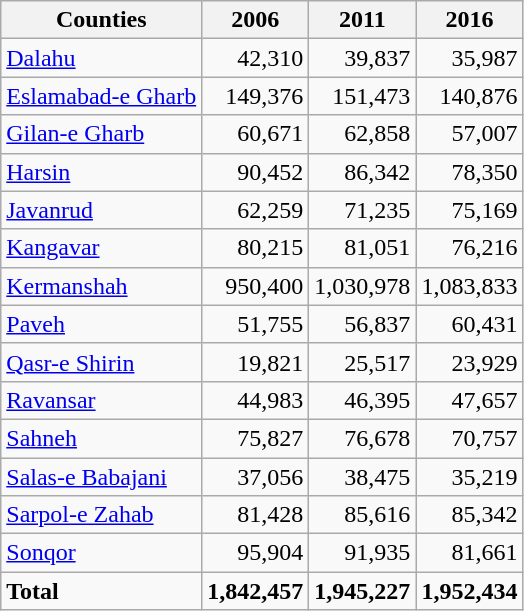<table class="wikitable">
<tr>
<th>Counties</th>
<th>2006</th>
<th>2011</th>
<th>2016</th>
</tr>
<tr>
<td><a href='#'>Dalahu</a></td>
<td style="text-align: right;">42,310</td>
<td style="text-align: right;">39,837</td>
<td style="text-align: right;">35,987</td>
</tr>
<tr>
<td><a href='#'>Eslamabad-e Gharb</a></td>
<td style="text-align: right;">149,376</td>
<td style="text-align: right;">151,473</td>
<td style="text-align: right;">140,876</td>
</tr>
<tr>
<td><a href='#'>Gilan-e Gharb</a></td>
<td style="text-align: right;">60,671</td>
<td style="text-align: right;">62,858</td>
<td style="text-align: right;">57,007</td>
</tr>
<tr>
<td><a href='#'>Harsin</a></td>
<td style="text-align: right;">90,452</td>
<td style="text-align: right;">86,342</td>
<td style="text-align: right;">78,350</td>
</tr>
<tr>
<td><a href='#'>Javanrud</a></td>
<td style="text-align: right;">62,259</td>
<td style="text-align: right;">71,235</td>
<td style="text-align: right;">75,169</td>
</tr>
<tr>
<td><a href='#'>Kangavar</a></td>
<td style="text-align: right;">80,215</td>
<td style="text-align: right;">81,051</td>
<td style="text-align: right;">76,216</td>
</tr>
<tr>
<td><a href='#'>Kermanshah</a></td>
<td style="text-align: right;">950,400</td>
<td style="text-align: right;">1,030,978</td>
<td style="text-align: right;">1,083,833</td>
</tr>
<tr>
<td><a href='#'>Paveh</a></td>
<td style="text-align: right;">51,755</td>
<td style="text-align: right;">56,837</td>
<td style="text-align: right;">60,431</td>
</tr>
<tr>
<td><a href='#'>Qasr-e Shirin</a></td>
<td style="text-align: right;">19,821</td>
<td style="text-align: right;">25,517</td>
<td style="text-align: right;">23,929</td>
</tr>
<tr>
<td><a href='#'>Ravansar</a></td>
<td style="text-align: right;">44,983</td>
<td style="text-align: right;">46,395</td>
<td style="text-align: right;">47,657</td>
</tr>
<tr>
<td><a href='#'>Sahneh</a></td>
<td style="text-align: right;">75,827</td>
<td style="text-align: right;">76,678</td>
<td style="text-align: right;">70,757</td>
</tr>
<tr>
<td><a href='#'>Salas-e Babajani</a></td>
<td style="text-align: right;">37,056</td>
<td style="text-align: right;">38,475</td>
<td style="text-align: right;">35,219</td>
</tr>
<tr>
<td><a href='#'>Sarpol-e Zahab</a></td>
<td style="text-align: right;">81,428</td>
<td style="text-align: right;">85,616</td>
<td style="text-align: right;">85,342</td>
</tr>
<tr>
<td><a href='#'>Sonqor</a></td>
<td style="text-align: right;">95,904</td>
<td style="text-align: right;">91,935</td>
<td style="text-align: right;">81,661</td>
</tr>
<tr>
<td><strong>Total</strong></td>
<td style="text-align: right;"><strong>1,842,457</strong></td>
<td style="text-align: right;"><strong>1,945,227</strong></td>
<td style="text-align: right;"><strong>1,952,434</strong></td>
</tr>
</table>
